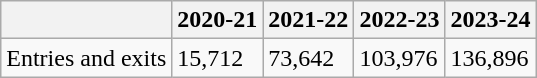<table class="wikitable">
<tr>
<th></th>
<th>2020-21</th>
<th>2021-22</th>
<th>2022-23</th>
<th>2023-24</th>
</tr>
<tr>
<td>Entries and exits</td>
<td>15,712</td>
<td>73,642</td>
<td>103,976</td>
<td>136,896</td>
</tr>
</table>
